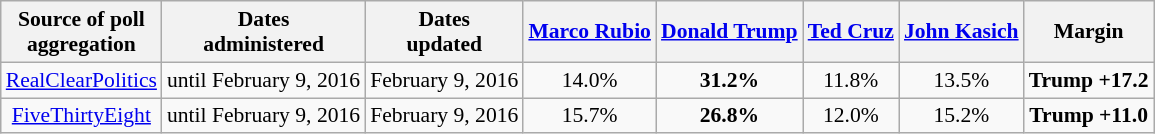<table class="wikitable sortable" style="text-align:center;font-size:90%;line-height:17px">
<tr>
<th>Source of poll<br>aggregation</th>
<th>Dates<br>administered</th>
<th>Dates<br>updated</th>
<th class="unsortable"><a href='#'>Marco Rubio</a><br><small></small></th>
<th class="unsortable"><a href='#'>Donald Trump</a><br><small></small></th>
<th class="unsortable"><a href='#'>Ted Cruz</a><br><small></small></th>
<th class="unsortable"><a href='#'>John Kasich</a><br><small></small></th>
<th>Margin</th>
</tr>
<tr>
<td><a href='#'>RealClearPolitics</a></td>
<td>until February 9, 2016</td>
<td>February 9, 2016</td>
<td>14.0%</td>
<td><strong>31.2%</strong></td>
<td>11.8%</td>
<td>13.5%</td>
<td><strong>Trump +17.2</strong></td>
</tr>
<tr>
<td><a href='#'>FiveThirtyEight</a></td>
<td>until February 9, 2016</td>
<td>February 9, 2016</td>
<td>15.7%</td>
<td><strong>26.8%</strong></td>
<td>12.0%</td>
<td>15.2%</td>
<td><strong>Trump +11.0</strong></td>
</tr>
</table>
